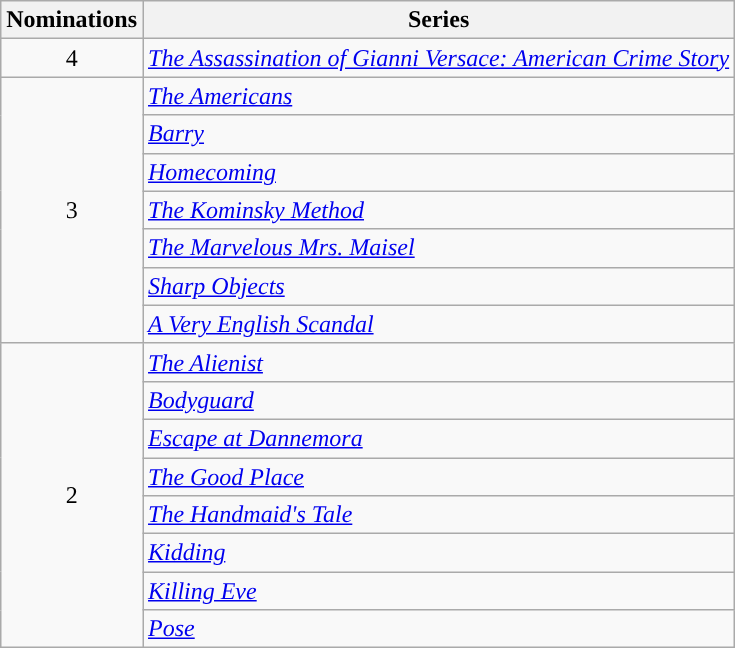<table class="wikitable">
<tr>
<th scope="col" style="width:55px;">Nominations</th>
<th scope="col" style="text-align:center;">Series</th>
</tr>
<tr>
<td style="text-align:center">4</td>
<td><em><a href='#'>The Assassination of Gianni Versace: American Crime Story</a></em></td>
</tr>
<tr>
<td rowspan="7" style="text-align:center">3</td>
<td><em><a href='#'>The Americans</a></em></td>
</tr>
<tr>
<td><em><a href='#'>Barry</a></em></td>
</tr>
<tr>
<td><em><a href='#'>Homecoming</a></em></td>
</tr>
<tr>
<td><em><a href='#'>The Kominsky Method</a></em></td>
</tr>
<tr>
<td><em><a href='#'>The Marvelous Mrs. Maisel</a></em></td>
</tr>
<tr>
<td><em><a href='#'>Sharp Objects</a></em></td>
</tr>
<tr>
<td><em><a href='#'>A Very English Scandal</a></em></td>
</tr>
<tr>
<td rowspan="8" style="text-align:center">2</td>
<td><em><a href='#'>The Alienist</a></em></td>
</tr>
<tr>
<td><em><a href='#'>Bodyguard</a></em></td>
</tr>
<tr>
<td><em><a href='#'>Escape at Dannemora</a></em></td>
</tr>
<tr>
<td><em><a href='#'>The Good Place</a></em></td>
</tr>
<tr>
<td><em><a href='#'>The Handmaid's Tale</a></em></td>
</tr>
<tr>
<td><em><a href='#'>Kidding</a></em></td>
</tr>
<tr>
<td><em><a href='#'>Killing Eve</a></em></td>
</tr>
<tr>
<td><em><a href='#'>Pose</a></em></td>
</tr>
</table>
